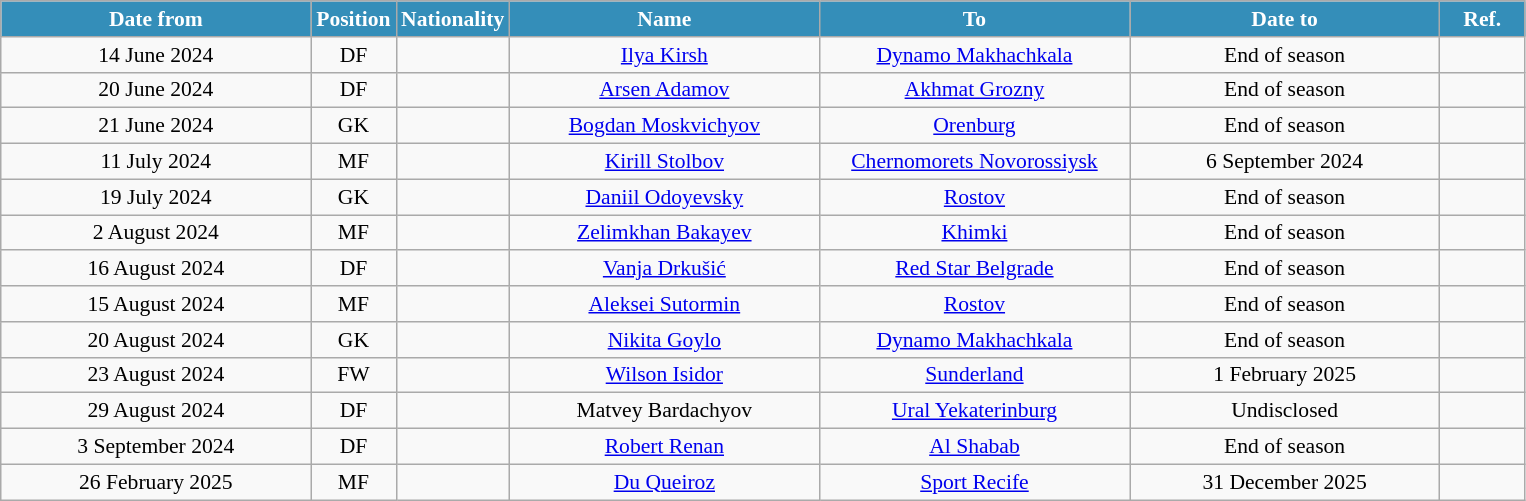<table class="wikitable" style="text-align:center; font-size:90%; ">
<tr>
<th style="background:#348EB9; color:white; width:200px;">Date from</th>
<th style="background:#348EB9; color:white; width:50px;">Position</th>
<th style="background:#348EB9; color:white; width:50px;">Nationality</th>
<th style="background:#348EB9; color:white; width:200px;">Name</th>
<th style="background:#348EB9; color:white; width:200px;">To</th>
<th style="background:#348EB9; color:white; width:200px;">Date to</th>
<th style="background:#348EB9; color:white; width:50px;">Ref.</th>
</tr>
<tr>
<td>14 June 2024</td>
<td>DF</td>
<td></td>
<td><a href='#'>Ilya Kirsh</a></td>
<td><a href='#'>Dynamo Makhachkala</a></td>
<td>End of season</td>
<td></td>
</tr>
<tr>
<td>20 June 2024</td>
<td>DF</td>
<td></td>
<td><a href='#'>Arsen Adamov</a></td>
<td><a href='#'>Akhmat Grozny</a></td>
<td>End of season</td>
<td></td>
</tr>
<tr>
<td>21 June 2024</td>
<td>GK</td>
<td></td>
<td><a href='#'>Bogdan Moskvichyov</a></td>
<td><a href='#'>Orenburg</a></td>
<td>End of season</td>
<td></td>
</tr>
<tr>
<td>11 July 2024</td>
<td>MF</td>
<td></td>
<td><a href='#'>Kirill Stolbov</a></td>
<td><a href='#'>Chernomorets Novorossiysk</a></td>
<td>6 September 2024</td>
<td></td>
</tr>
<tr>
<td>19 July 2024</td>
<td>GK</td>
<td></td>
<td><a href='#'>Daniil Odoyevsky</a></td>
<td><a href='#'>Rostov</a></td>
<td>End of season</td>
<td></td>
</tr>
<tr>
<td>2 August 2024</td>
<td>MF</td>
<td></td>
<td><a href='#'>Zelimkhan Bakayev</a></td>
<td><a href='#'>Khimki</a></td>
<td>End of season</td>
<td></td>
</tr>
<tr>
<td>16 August 2024</td>
<td>DF</td>
<td></td>
<td><a href='#'>Vanja Drkušić</a></td>
<td><a href='#'>Red Star Belgrade</a></td>
<td>End of season</td>
<td></td>
</tr>
<tr>
<td>15 August 2024</td>
<td>MF</td>
<td></td>
<td><a href='#'>Aleksei Sutormin</a></td>
<td><a href='#'>Rostov</a></td>
<td>End of season</td>
<td></td>
</tr>
<tr>
<td>20 August 2024</td>
<td>GK</td>
<td></td>
<td><a href='#'>Nikita Goylo</a></td>
<td><a href='#'>Dynamo Makhachkala</a></td>
<td>End of season</td>
<td></td>
</tr>
<tr>
<td>23 August 2024</td>
<td>FW</td>
<td></td>
<td><a href='#'>Wilson Isidor</a></td>
<td><a href='#'>Sunderland</a></td>
<td>1 February 2025</td>
<td></td>
</tr>
<tr>
<td>29 August 2024</td>
<td>DF</td>
<td></td>
<td>Matvey Bardachyov</td>
<td><a href='#'>Ural Yekaterinburg</a></td>
<td>Undisclosed</td>
<td></td>
</tr>
<tr>
<td>3 September 2024</td>
<td>DF</td>
<td></td>
<td><a href='#'>Robert Renan</a></td>
<td><a href='#'>Al Shabab</a></td>
<td>End of season</td>
<td></td>
</tr>
<tr>
<td>26 February 2025</td>
<td>MF</td>
<td></td>
<td><a href='#'>Du Queiroz</a></td>
<td><a href='#'>Sport Recife</a></td>
<td>31 December 2025</td>
<td></td>
</tr>
</table>
